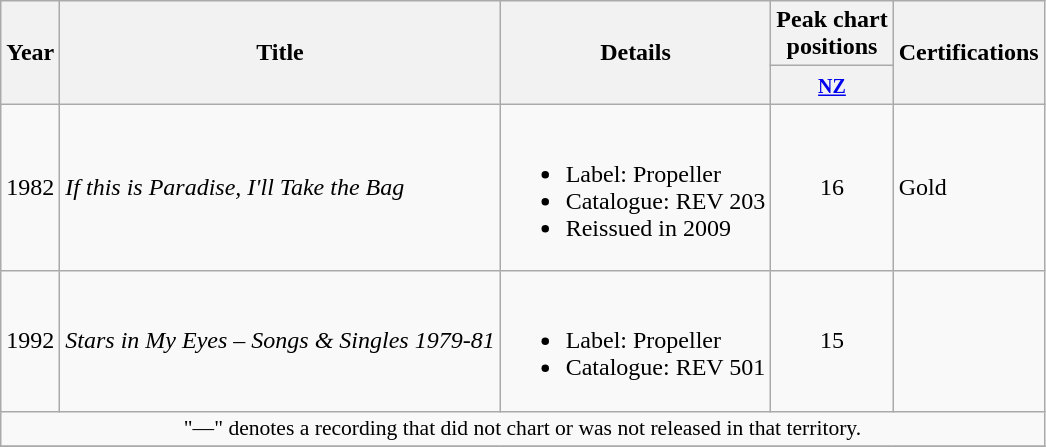<table class="wikitable plainrowheaders">
<tr>
<th rowspan="2">Year</th>
<th rowspan="2">Title</th>
<th rowspan="2">Details</th>
<th>Peak chart<br>positions</th>
<th rowspan="2">Certifications</th>
</tr>
<tr>
<th><small><a href='#'>NZ</a></small></th>
</tr>
<tr>
<td>1982</td>
<td><em>If this is Paradise, I'll Take the Bag</em></td>
<td><br><ul><li>Label: Propeller</li><li>Catalogue: REV 203</li><li>Reissued in 2009</li></ul></td>
<td align="center">16</td>
<td>Gold</td>
</tr>
<tr>
<td>1992</td>
<td><em>Stars in My Eyes – Songs & Singles 1979-81</em></td>
<td><br><ul><li>Label: Propeller</li><li>Catalogue: REV 501</li></ul></td>
<td align="center">15</td>
<td></td>
</tr>
<tr>
<td colspan="5" style="font-size:90%" align="center">"—" denotes a recording that did not chart or was not released in that territory.</td>
</tr>
<tr>
</tr>
</table>
